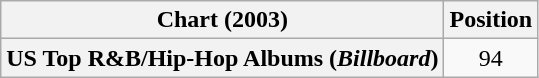<table class="wikitable plainrowheaders" style="text-align:center">
<tr>
<th scope="col">Chart (2003)</th>
<th scope="col">Position</th>
</tr>
<tr>
<th scope="row">US Top R&B/Hip-Hop Albums (<em>Billboard</em>)</th>
<td>94</td>
</tr>
</table>
